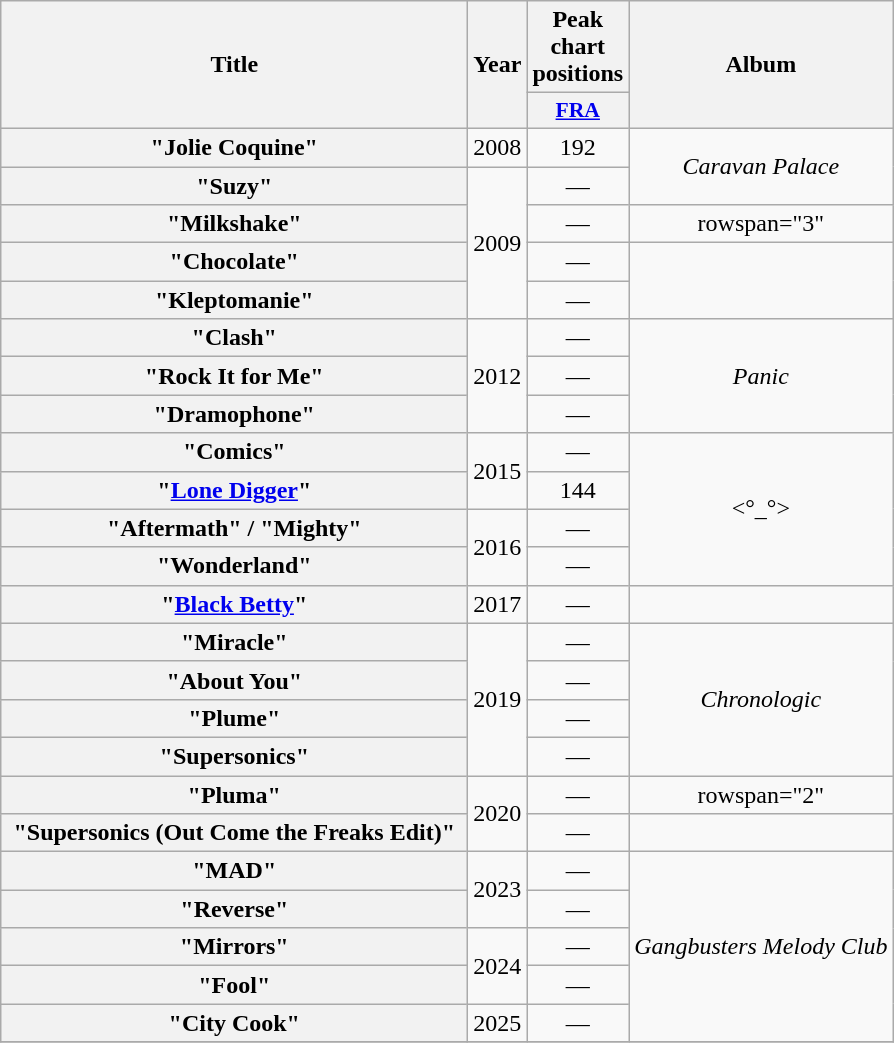<table class="wikitable plainrowheaders" style="text-align:center;" border="1">
<tr>
<th scope="col" rowspan="2" style="width:19em;">Title</th>
<th scope="col" rowspan="2" style="width:1em;">Year</th>
<th colspan="1" scope="col">Peak chart positions</th>
<th rowspan="2" scope="col">Album</th>
</tr>
<tr>
<th scope="col" style="width:2.5em;font-size:90%;"><a href='#'>FRA</a><br></th>
</tr>
<tr>
<th scope="row">"Jolie Coquine"</th>
<td>2008</td>
<td>192</td>
<td rowspan="2"><em>Caravan Palace</em></td>
</tr>
<tr>
<th scope="row">"Suzy"</th>
<td rowspan="4">2009</td>
<td>—</td>
</tr>
<tr>
<th scope="row">"Milkshake"</th>
<td>—</td>
<td>rowspan="3" </td>
</tr>
<tr>
<th scope="row">"Chocolate"</th>
<td>—</td>
</tr>
<tr>
<th scope="row">"Kleptomanie"</th>
<td>—</td>
</tr>
<tr>
<th scope="row">"Clash"</th>
<td rowspan="3">2012</td>
<td>—</td>
<td rowspan="3"><em>Panic</em></td>
</tr>
<tr>
<th scope="row">"Rock It for Me"</th>
<td>—</td>
</tr>
<tr>
<th scope="row">"Dramophone"</th>
<td>—</td>
</tr>
<tr>
<th scope="row">"Comics"</th>
<td rowspan="2">2015</td>
<td>—</td>
<td rowspan="4"><°_°></td>
</tr>
<tr>
<th scope="row">"<a href='#'>Lone Digger</a>"</th>
<td>144</td>
</tr>
<tr>
<th scope="row">"Aftermath" / "Mighty"</th>
<td rowspan="2">2016</td>
<td>—</td>
</tr>
<tr>
<th scope="row">"Wonderland"</th>
<td>—</td>
</tr>
<tr>
<th scope="row">"<a href='#'>Black Betty</a>"</th>
<td>2017</td>
<td>—</td>
<td></td>
</tr>
<tr>
<th scope="row">"Miracle"</th>
<td rowspan="4">2019</td>
<td>—</td>
<td rowspan="4"><em>Chronologic</em></td>
</tr>
<tr>
<th scope="row">"About You"</th>
<td>—</td>
</tr>
<tr>
<th scope="row">"Plume"</th>
<td>—</td>
</tr>
<tr>
<th scope="row">"Supersonics"</th>
<td>—</td>
</tr>
<tr>
<th scope="row">"Pluma"</th>
<td rowspan="2">2020</td>
<td>—</td>
<td>rowspan="2" </td>
</tr>
<tr>
<th scope="row">"Supersonics (Out Come the Freaks Edit)"</th>
<td>—</td>
</tr>
<tr>
<th scope="row">"MAD"</th>
<td rowspan="2">2023</td>
<td>—</td>
<td rowspan="5"><em>Gangbusters Melody Club</em></td>
</tr>
<tr>
<th scope="row">"Reverse"</th>
<td>—</td>
</tr>
<tr>
<th scope="row">"Mirrors"</th>
<td rowspan="2">2024</td>
<td>—</td>
</tr>
<tr>
<th scope="row">"Fool"</th>
<td>—</td>
</tr>
<tr>
<th scope="row">"City Cook"</th>
<td rowspan=>2025</td>
<td>—</td>
</tr>
<tr>
</tr>
</table>
